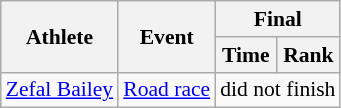<table class="wikitable" border="1" style="font-size:90%">
<tr>
<th rowspan=2>Athlete</th>
<th rowspan=2>Event</th>
<th colspan=2>Final</th>
</tr>
<tr>
<th>Time</th>
<th>Rank</th>
</tr>
<tr align=center>
<td align=left><a href='#'>Zefal Bailey</a></td>
<td align=left><a href='#'>Road race</a></td>
<td colspan=2>did not finish</td>
</tr>
</table>
